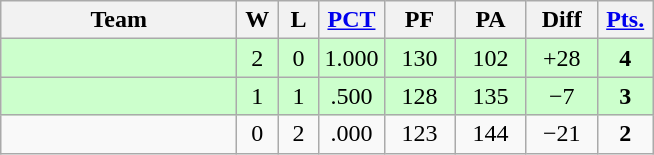<table class=wikitable>
<tr align=center>
<th width=150px>Team</th>
<th width=20px>W</th>
<th width=20px>L</th>
<th><a href='#'>PCT</a></th>
<th width=40px>PF</th>
<th width=40px>PA</th>
<th width=40px>Diff</th>
<th width=30px><a href='#'>Pts.</a></th>
</tr>
<tr align=center |- bgcolor=#ccffcc>
<td align=left></td>
<td>2</td>
<td>0</td>
<td>1.000</td>
<td>130</td>
<td>102</td>
<td>+28</td>
<td><strong>4</strong></td>
</tr>
<tr align=center |- bgcolor=#ccffcc>
<td align=left></td>
<td>1</td>
<td>1</td>
<td>.500</td>
<td>128</td>
<td>135</td>
<td>−7</td>
<td><strong>3</strong></td>
</tr>
<tr align=center>
<td align=left></td>
<td>0</td>
<td>2</td>
<td>.000</td>
<td>123</td>
<td>144</td>
<td>−21</td>
<td><strong>2</strong></td>
</tr>
</table>
